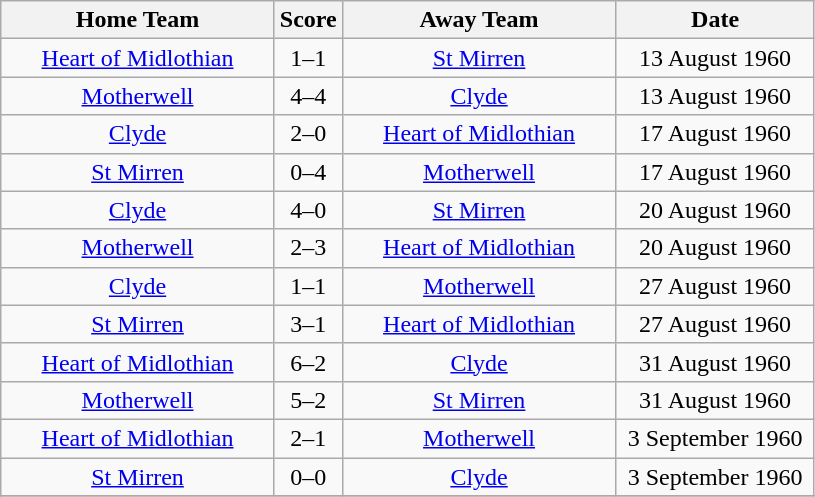<table class="wikitable" style="text-align:center;">
<tr>
<th width=175>Home Team</th>
<th width=20>Score</th>
<th width=175>Away Team</th>
<th width= 125>Date</th>
</tr>
<tr>
<td><a href='#'>Heart of Midlothian</a></td>
<td>1–1</td>
<td><a href='#'>St Mirren</a></td>
<td>13 August 1960</td>
</tr>
<tr>
<td><a href='#'>Motherwell</a></td>
<td>4–4</td>
<td><a href='#'>Clyde</a></td>
<td>13 August 1960</td>
</tr>
<tr>
<td><a href='#'>Clyde</a></td>
<td>2–0</td>
<td><a href='#'>Heart of Midlothian</a></td>
<td>17 August 1960</td>
</tr>
<tr>
<td><a href='#'>St Mirren</a></td>
<td>0–4</td>
<td><a href='#'>Motherwell</a></td>
<td>17 August 1960</td>
</tr>
<tr>
<td><a href='#'>Clyde</a></td>
<td>4–0</td>
<td><a href='#'>St Mirren</a></td>
<td>20 August 1960</td>
</tr>
<tr>
<td><a href='#'>Motherwell</a></td>
<td>2–3</td>
<td><a href='#'>Heart of Midlothian</a></td>
<td>20 August 1960</td>
</tr>
<tr>
<td><a href='#'>Clyde</a></td>
<td>1–1</td>
<td><a href='#'>Motherwell</a></td>
<td>27 August 1960</td>
</tr>
<tr>
<td><a href='#'>St Mirren</a></td>
<td>3–1</td>
<td><a href='#'>Heart of Midlothian</a></td>
<td>27 August 1960</td>
</tr>
<tr>
<td><a href='#'>Heart of Midlothian</a></td>
<td>6–2</td>
<td><a href='#'>Clyde</a></td>
<td>31 August 1960</td>
</tr>
<tr>
<td><a href='#'>Motherwell</a></td>
<td>5–2</td>
<td><a href='#'>St Mirren</a></td>
<td>31 August 1960</td>
</tr>
<tr>
<td><a href='#'>Heart of Midlothian</a></td>
<td>2–1</td>
<td><a href='#'>Motherwell</a></td>
<td>3 September 1960</td>
</tr>
<tr>
<td><a href='#'>St Mirren</a></td>
<td>0–0</td>
<td><a href='#'>Clyde</a></td>
<td>3 September 1960</td>
</tr>
<tr>
</tr>
</table>
